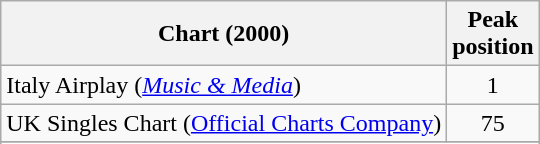<table class="wikitable sortable">
<tr>
<th>Chart (2000)</th>
<th>Peak<br>position</th>
</tr>
<tr>
<td>Italy Airplay (<em><a href='#'>Music & Media</a></em>)</td>
<td align="center">1</td>
</tr>
<tr>
<td>UK Singles Chart (<a href='#'>Official Charts Company</a>)</td>
<td align="center">75</td>
</tr>
<tr>
</tr>
<tr>
</tr>
<tr>
</tr>
</table>
